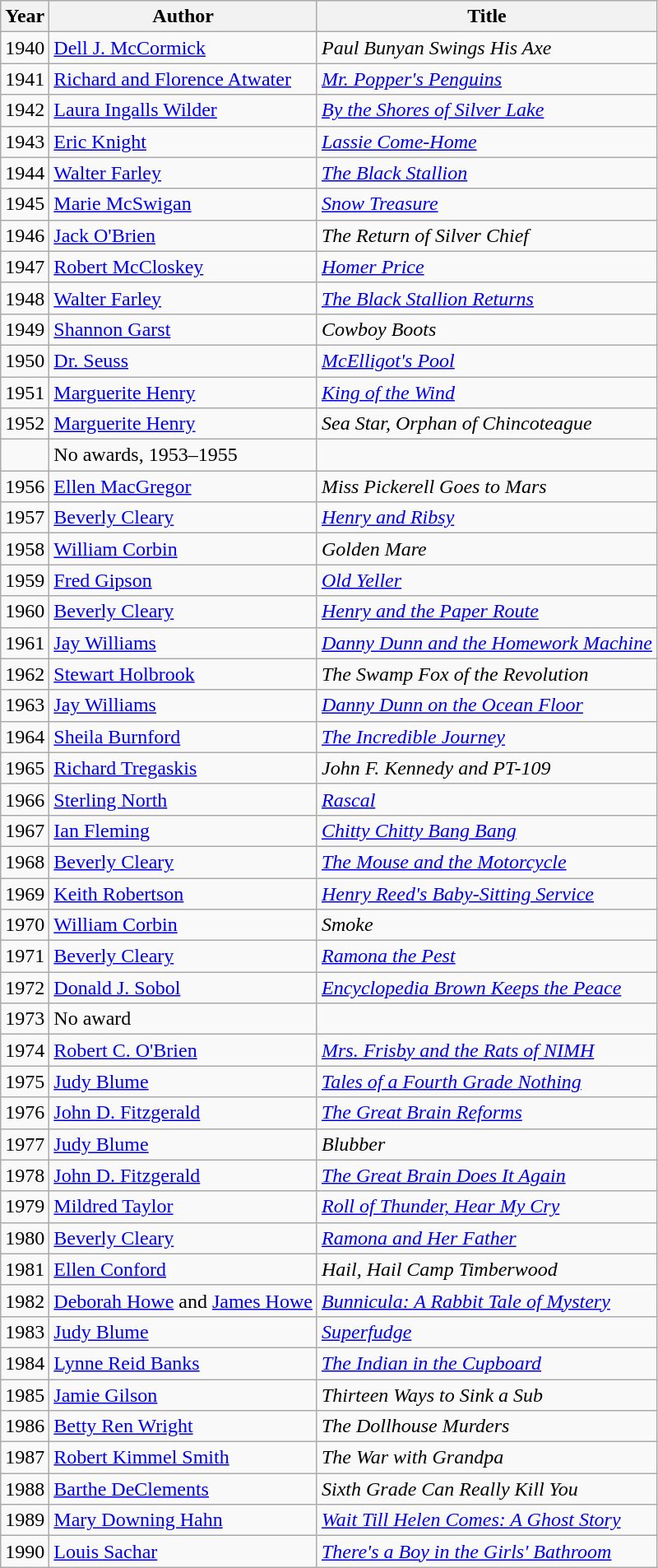<table class="wikitable">
<tr>
<th>Year</th>
<th>Author</th>
<th>Title</th>
</tr>
<tr>
<td>1940</td>
<td><a href='#'>Dell J. McCormick</a></td>
<td><em>Paul Bunyan Swings His Axe</em></td>
</tr>
<tr>
<td>1941</td>
<td><a href='#'>Richard and Florence Atwater</a></td>
<td><em><a href='#'>Mr. Popper's Penguins</a></em></td>
</tr>
<tr>
<td>1942</td>
<td><a href='#'>Laura Ingalls Wilder</a></td>
<td><em><a href='#'>By the Shores of Silver Lake</a></em></td>
</tr>
<tr>
<td>1943</td>
<td><a href='#'>Eric Knight</a></td>
<td><em><a href='#'>Lassie Come-Home</a></em></td>
</tr>
<tr>
<td>1944</td>
<td><a href='#'>Walter Farley</a></td>
<td><em><a href='#'>The Black Stallion</a></em></td>
</tr>
<tr>
<td>1945</td>
<td><a href='#'>Marie McSwigan</a></td>
<td><em><a href='#'>Snow Treasure</a></em></td>
</tr>
<tr>
<td>1946</td>
<td><a href='#'>Jack O'Brien</a></td>
<td><em>The Return of Silver Chief</em></td>
</tr>
<tr>
<td>1947</td>
<td><a href='#'>Robert McCloskey</a></td>
<td><em><a href='#'>Homer Price</a></em></td>
</tr>
<tr>
<td>1948</td>
<td><a href='#'>Walter Farley</a></td>
<td><em><a href='#'>The Black Stallion Returns</a></em></td>
</tr>
<tr>
<td>1949</td>
<td><a href='#'>Shannon Garst</a></td>
<td><em>Cowboy Boots</em></td>
</tr>
<tr>
<td>1950</td>
<td><a href='#'>Dr. Seuss</a></td>
<td><em><a href='#'>McElligot's Pool</a></em></td>
</tr>
<tr>
<td>1951</td>
<td><a href='#'>Marguerite Henry</a></td>
<td><em><a href='#'>King of the Wind</a></em></td>
</tr>
<tr>
<td>1952</td>
<td><a href='#'>Marguerite Henry</a></td>
<td><em>Sea Star, Orphan of Chincoteague</em></td>
</tr>
<tr>
<td></td>
<td>No awards, 1953–1955</td>
<td></td>
</tr>
<tr>
<td>1956</td>
<td><a href='#'>Ellen MacGregor</a></td>
<td><em>Miss Pickerell Goes to Mars</em></td>
</tr>
<tr>
<td>1957</td>
<td><a href='#'>Beverly Cleary</a></td>
<td><em><a href='#'>Henry and Ribsy</a></em></td>
</tr>
<tr>
<td>1958</td>
<td><a href='#'>William Corbin</a></td>
<td><em>Golden Mare</em></td>
</tr>
<tr>
<td>1959</td>
<td><a href='#'>Fred Gipson</a></td>
<td><em><a href='#'>Old Yeller</a></em></td>
</tr>
<tr>
<td>1960</td>
<td><a href='#'>Beverly Cleary</a></td>
<td><em><a href='#'>Henry and the Paper Route</a></em></td>
</tr>
<tr>
<td>1961</td>
<td><a href='#'>Jay Williams</a></td>
<td><em><a href='#'>Danny Dunn and the Homework Machine</a></em></td>
</tr>
<tr>
<td>1962</td>
<td><a href='#'>Stewart Holbrook</a></td>
<td><em>The Swamp Fox of the Revolution</em></td>
</tr>
<tr>
<td>1963</td>
<td><a href='#'>Jay Williams</a></td>
<td><em><a href='#'>Danny Dunn on the Ocean Floor</a></em></td>
</tr>
<tr>
<td>1964</td>
<td><a href='#'>Sheila Burnford</a></td>
<td><em><a href='#'>The Incredible Journey</a></em></td>
</tr>
<tr>
<td>1965</td>
<td><a href='#'>Richard Tregaskis</a></td>
<td><em>John F. Kennedy and PT-109</em></td>
</tr>
<tr>
<td>1966</td>
<td><a href='#'>Sterling North</a></td>
<td><em><a href='#'>Rascal</a></em></td>
</tr>
<tr>
<td>1967</td>
<td><a href='#'>Ian Fleming</a></td>
<td><em><a href='#'>Chitty Chitty Bang Bang</a></em></td>
</tr>
<tr>
<td>1968</td>
<td><a href='#'>Beverly Cleary</a></td>
<td><em><a href='#'>The Mouse and the Motorcycle</a></em></td>
</tr>
<tr>
<td>1969</td>
<td><a href='#'>Keith Robertson</a></td>
<td><em><a href='#'>Henry Reed's Baby-Sitting Service</a></em></td>
</tr>
<tr>
<td>1970</td>
<td><a href='#'>William Corbin</a></td>
<td><em>Smoke</em></td>
</tr>
<tr>
<td>1971</td>
<td><a href='#'>Beverly Cleary</a></td>
<td><em><a href='#'>Ramona the Pest</a></em></td>
</tr>
<tr>
<td>1972</td>
<td><a href='#'>Donald J. Sobol</a></td>
<td><em><a href='#'>Encyclopedia Brown Keeps the Peace</a></em></td>
</tr>
<tr>
<td>1973</td>
<td>No award</td>
<td></td>
</tr>
<tr>
<td>1974</td>
<td><a href='#'>Robert C. O'Brien</a></td>
<td><em><a href='#'>Mrs. Frisby and the Rats of NIMH</a></em></td>
</tr>
<tr>
<td>1975</td>
<td><a href='#'>Judy Blume</a></td>
<td><em><a href='#'>Tales of a Fourth Grade Nothing</a></em></td>
</tr>
<tr>
<td>1976</td>
<td><a href='#'>John D. Fitzgerald</a></td>
<td><em><a href='#'>The Great Brain Reforms</a></em></td>
</tr>
<tr>
<td>1977</td>
<td><a href='#'>Judy Blume</a></td>
<td><em>Blubber</em></td>
</tr>
<tr>
<td>1978</td>
<td><a href='#'>John D. Fitzgerald</a></td>
<td><em><a href='#'>The Great Brain Does It Again</a></em></td>
</tr>
<tr>
<td>1979</td>
<td><a href='#'>Mildred Taylor</a></td>
<td><em><a href='#'>Roll of Thunder, Hear My Cry</a></em></td>
</tr>
<tr>
<td>1980</td>
<td><a href='#'>Beverly Cleary</a></td>
<td><em><a href='#'>Ramona and Her Father</a></em></td>
</tr>
<tr>
<td>1981</td>
<td><a href='#'>Ellen Conford</a></td>
<td><em>Hail, Hail Camp Timberwood</em></td>
</tr>
<tr>
<td>1982</td>
<td><a href='#'>Deborah Howe</a> and <a href='#'>James Howe</a></td>
<td><em><a href='#'>Bunnicula: A Rabbit Tale of Mystery</a></em></td>
</tr>
<tr>
<td>1983</td>
<td><a href='#'>Judy Blume</a></td>
<td><em><a href='#'>Superfudge</a></em></td>
</tr>
<tr>
<td>1984</td>
<td><a href='#'>Lynne Reid Banks</a></td>
<td><em><a href='#'>The Indian in the Cupboard</a></em></td>
</tr>
<tr>
<td>1985</td>
<td><a href='#'>Jamie Gilson</a></td>
<td><em>Thirteen Ways to Sink a Sub</em></td>
</tr>
<tr>
<td>1986</td>
<td><a href='#'>Betty Ren Wright</a></td>
<td><em>The Dollhouse Murders</em></td>
</tr>
<tr>
<td>1987</td>
<td><a href='#'>Robert Kimmel Smith</a></td>
<td><em>The War with Grandpa</em></td>
</tr>
<tr>
<td>1988</td>
<td><a href='#'>Barthe DeClements</a></td>
<td><em>Sixth Grade Can Really Kill You</em></td>
</tr>
<tr>
<td>1989</td>
<td><a href='#'>Mary Downing Hahn</a></td>
<td><em><a href='#'>Wait Till Helen Comes: A Ghost Story</a></em></td>
</tr>
<tr>
<td>1990</td>
<td><a href='#'>Louis Sachar</a></td>
<td><em><a href='#'>There's a Boy in the Girls' Bathroom</a></em></td>
</tr>
</table>
